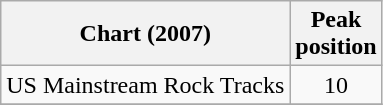<table class="wikitable">
<tr>
<th>Chart (2007)</th>
<th>Peak<br>position</th>
</tr>
<tr>
<td>US Mainstream Rock Tracks</td>
<td align="center">10</td>
</tr>
<tr>
</tr>
</table>
